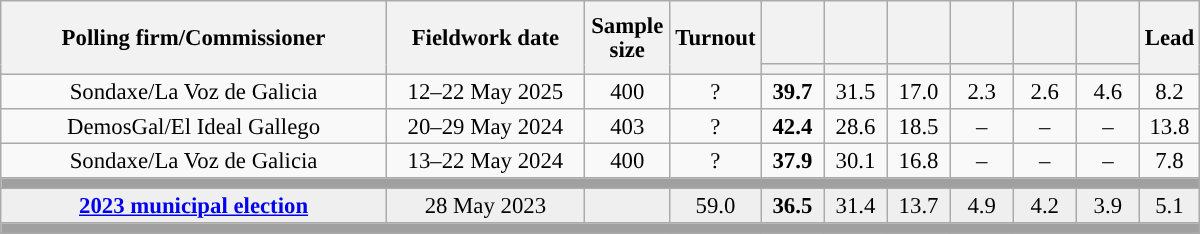<table class="wikitable collapsible collapsed" style="text-align:center; font-size:95%; line-height:16px;">
<tr style="height:42px;">
<th style="width:250px;" rowspan="2">Polling firm/Commissioner</th>
<th style="width:125px;" rowspan="2">Fieldwork date</th>
<th style="width:50px;" rowspan="2">Sample size</th>
<th style="width:45px;" rowspan="2">Turnout</th>
<th style="width:35px;"></th>
<th style="width:35px;"></th>
<th style="width:35px;"></th>
<th style="width:35px;"></th>
<th style="width:35px;"></th>
<th style="width:35px;"></th>
<th style="width:30px;" rowspan="2">Lead</th>
</tr>
<tr>
<th style="color:inherit;background:"></th>
<th style="color:inherit;background:"></th>
<th style="color:inherit;background:"></th>
<th style="color:inherit;background:"></th>
<th style="color:inherit;background:"></th>
<th style="color:inherit;background:"></th>
</tr>
<tr>
<td>Sondaxe/La Voz de Galicia</td>
<td>12–22 May 2025</td>
<td>400</td>
<td>?</td>
<td><strong>39.7</strong><br></td>
<td>31.5<br></td>
<td>17.0<br></td>
<td>2.3<br></td>
<td>2.6<br></td>
<td>4.6<br></td>
<td style="background:">8.2</td>
</tr>
<tr>
<td>DemosGal/El Ideal Gallego</td>
<td>20–29 May 2024</td>
<td>403</td>
<td>?</td>
<td><strong>42.4</strong><br></td>
<td>28.6<br></td>
<td>18.5<br></td>
<td>–</td>
<td>–</td>
<td>–</td>
<td style="background:">13.8</td>
</tr>
<tr>
<td>Sondaxe/La Voz de Galicia</td>
<td>13–22 May 2024</td>
<td>400</td>
<td>?</td>
<td><strong>37.9</strong><br></td>
<td>30.1<br></td>
<td>16.8<br></td>
<td>–</td>
<td>–</td>
<td>–</td>
<td style="background:">7.8</td>
</tr>
<tr>
<td colspan="11" style="background:#A0A0A0"></td>
</tr>
<tr style="background:#EFEFEF;">
<td><strong><a href='#'>2023 municipal election</a></strong></td>
<td>28 May 2023</td>
<td></td>
<td>59.0</td>
<td><strong>36.5</strong><br></td>
<td>31.4<br></td>
<td>13.7<br></td>
<td>4.9<br></td>
<td>4.2<br></td>
<td>3.9<br></td>
<td style="background:">5.1</td>
</tr>
<tr>
<td colspan="11" style="background:#A0A0A0"></td>
</tr>
</table>
